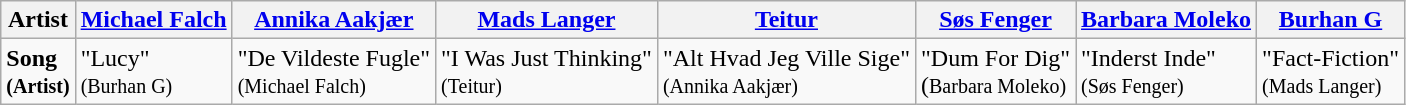<table class="wikitable">
<tr>
<th>Artist</th>
<th><a href='#'>Michael Falch</a></th>
<th><a href='#'>Annika Aakjær</a></th>
<th><a href='#'>Mads Langer</a></th>
<th><a href='#'>Teitur</a></th>
<th><a href='#'>Søs Fenger</a></th>
<th><a href='#'>Barbara Moleko</a></th>
<th><a href='#'>Burhan G</a></th>
</tr>
<tr>
<td><strong>Song</strong><br><small><strong>(Artist)</strong></small></td>
<td>"Lucy"<br><small>(Burhan G)</small></td>
<td>"De Vildeste Fugle"<br><small>(Michael Falch)</small></td>
<td>"I Was Just Thinking"<br><small>(Teitur)</small></td>
<td>"Alt Hvad Jeg Ville Sige"<br><small>(Annika Aakjær)</small></td>
<td>"Dum For Dig"<br>(<small>Barbara Moleko)</small></td>
<td>"Inderst Inde"<br><small>(Søs Fenger)</small></td>
<td>"Fact-Fiction"<br><small>(Mads Langer)</small></td>
</tr>
</table>
